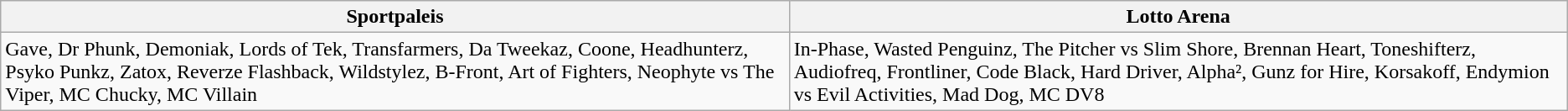<table class="wikitable">
<tr>
<th><strong>Sportpaleis</strong></th>
<th><strong>Lotto Arena</strong></th>
</tr>
<tr>
<td>Gave, Dr Phunk, Demoniak, Lords of Tek, Transfarmers, Da Tweekaz, Coone, Headhunterz, Psyko Punkz, Zatox, Reverze Flashback, Wildstylez, B-Front, Art of Fighters, Neophyte vs The Viper, MC Chucky, MC Villain</td>
<td>In-Phase, Wasted Penguinz, The Pitcher vs Slim Shore, Brennan Heart, Toneshifterz, Audiofreq, Frontliner, Code Black, Hard Driver, Alpha², Gunz for Hire, Korsakoff, Endymion vs Evil Activities, Mad Dog, MC DV8</td>
</tr>
</table>
